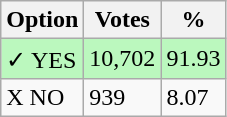<table class="wikitable">
<tr>
<th>Option</th>
<th>Votes</th>
<th>%</th>
</tr>
<tr>
<td style=background:#bbf8be>✓ YES</td>
<td style=background:#bbf8be>10,702</td>
<td style=background:#bbf8be>91.93</td>
</tr>
<tr>
<td>X NO</td>
<td>939</td>
<td>8.07</td>
</tr>
</table>
